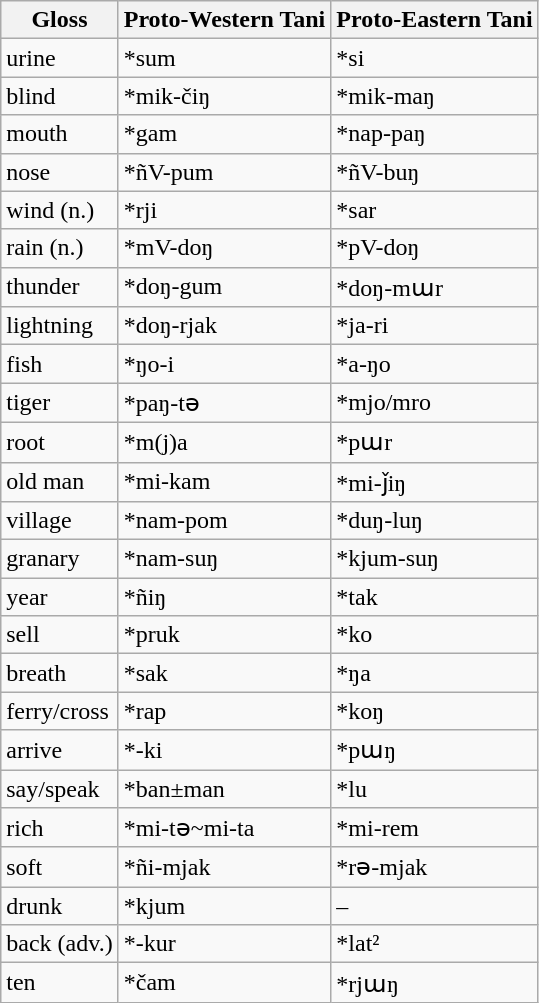<table class="wikitable sortable">
<tr>
<th>Gloss</th>
<th>Proto-Western Tani</th>
<th>Proto-Eastern Tani</th>
</tr>
<tr>
<td>urine</td>
<td>*sum</td>
<td>*si</td>
</tr>
<tr>
<td>blind</td>
<td>*mik-čiŋ</td>
<td>*mik-maŋ</td>
</tr>
<tr>
<td>mouth</td>
<td>*gam</td>
<td>*nap-paŋ</td>
</tr>
<tr>
<td>nose</td>
<td>*ñV-pum</td>
<td>*ñV-buŋ</td>
</tr>
<tr>
<td>wind (n.)</td>
<td>*rji</td>
<td>*sar</td>
</tr>
<tr>
<td>rain (n.)</td>
<td>*mV-doŋ</td>
<td>*pV-doŋ</td>
</tr>
<tr>
<td>thunder</td>
<td>*doŋ-gum</td>
<td>*doŋ-mɯr</td>
</tr>
<tr>
<td>lightning</td>
<td>*doŋ-rjak</td>
<td>*ja-ri</td>
</tr>
<tr>
<td>fish</td>
<td>*ŋo-i</td>
<td>*a-ŋo</td>
</tr>
<tr>
<td>tiger</td>
<td>*paŋ-tə</td>
<td>*mjo/mro</td>
</tr>
<tr>
<td>root</td>
<td>*m(j)a</td>
<td>*pɯr</td>
</tr>
<tr>
<td>old man</td>
<td>*mi-kam</td>
<td>*mi-ǰiŋ</td>
</tr>
<tr>
<td>village</td>
<td>*nam-pom</td>
<td>*duŋ-luŋ</td>
</tr>
<tr>
<td>granary</td>
<td>*nam-suŋ</td>
<td>*kjum-suŋ</td>
</tr>
<tr>
<td>year</td>
<td>*ñiŋ</td>
<td>*tak</td>
</tr>
<tr>
<td>sell</td>
<td>*pruk</td>
<td>*ko</td>
</tr>
<tr>
<td>breath</td>
<td>*sak</td>
<td>*ŋa</td>
</tr>
<tr>
<td>ferry/cross</td>
<td>*rap</td>
<td>*koŋ</td>
</tr>
<tr>
<td>arrive</td>
<td>*-ki</td>
<td>*pɯŋ</td>
</tr>
<tr>
<td>say/speak</td>
<td>*ban±man</td>
<td>*lu</td>
</tr>
<tr>
<td>rich</td>
<td>*mi-tə~mi-ta</td>
<td>*mi-rem</td>
</tr>
<tr>
<td>soft</td>
<td>*ñi-mjak</td>
<td>*rə-mjak</td>
</tr>
<tr>
<td>drunk</td>
<td>*kjum</td>
<td>–</td>
</tr>
<tr>
<td>back (adv.)</td>
<td>*-kur</td>
<td>*lat²</td>
</tr>
<tr>
<td>ten</td>
<td>*čam</td>
<td>*rjɯŋ</td>
</tr>
</table>
